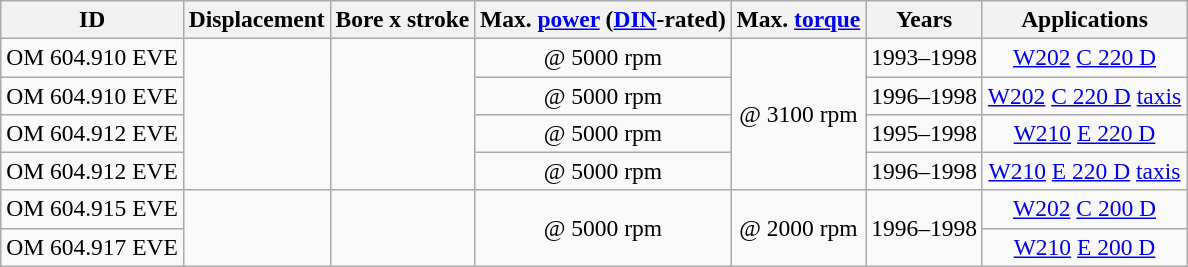<table class="wikitable" style="text-align: center; font-size: 98%;">
<tr>
<th>ID</th>
<th>Displacement</th>
<th>Bore x stroke</th>
<th>Max. <a href='#'>power</a> (<a href='#'>DIN</a>-rated)</th>
<th>Max. <a href='#'>torque</a></th>
<th>Years</th>
<th>Applications</th>
</tr>
<tr>
<td>OM 604.910 EVE</td>
<td rowspan=4></td>
<td rowspan=4></td>
<td> @ 5000 rpm</td>
<td rowspan=4> @ 3100 rpm</td>
<td>1993–1998</td>
<td><a href='#'>W202</a> <a href='#'>C 220 D</a></td>
</tr>
<tr>
<td>OM 604.910 EVE</td>
<td> @ 5000 rpm</td>
<td>1996–1998</td>
<td><a href='#'>W202</a> <a href='#'>C 220 D</a> <a href='#'>taxis</a></td>
</tr>
<tr>
<td>OM 604.912 EVE</td>
<td> @ 5000 rpm</td>
<td>1995–1998</td>
<td><a href='#'>W210</a> <a href='#'>E 220 D</a></td>
</tr>
<tr>
<td>OM 604.912 EVE</td>
<td> @ 5000 rpm</td>
<td>1996–1998</td>
<td><a href='#'>W210</a> <a href='#'>E 220 D</a> <a href='#'>taxis</a></td>
</tr>
<tr>
<td>OM 604.915 EVE</td>
<td rowspan=2></td>
<td rowspan=2></td>
<td rowspan=2> @ 5000 rpm</td>
<td rowspan=2> @ 2000 rpm</td>
<td rowspan=2>1996–1998</td>
<td><a href='#'>W202</a> <a href='#'>C 200 D</a></td>
</tr>
<tr>
<td>OM 604.917 EVE</td>
<td><a href='#'>W210</a> <a href='#'>E 200 D</a></td>
</tr>
</table>
